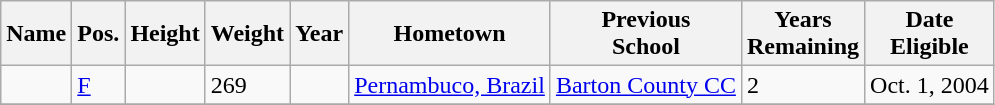<table class="wikitable sortable" border="1">
<tr>
<th>Name</th>
<th>Pos.</th>
<th>Height</th>
<th>Weight</th>
<th>Year</th>
<th>Hometown</th>
<th class="unsortable">Previous<br>School</th>
<th class="unsortable">Years<br>Remaining</th>
<th class="unsortable">Date<br>Eligible</th>
</tr>
<tr>
<td></td>
<td><a href='#'>F</a></td>
<td></td>
<td>269</td>
<td></td>
<td><a href='#'>Pernambuco, Brazil</a></td>
<td><a href='#'>Barton County CC</a></td>
<td>2</td>
<td>Oct. 1, 2004</td>
</tr>
<tr>
</tr>
</table>
